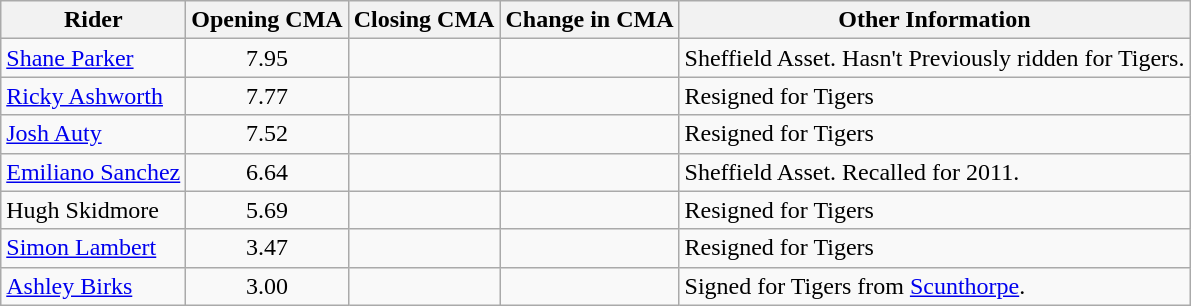<table class="wikitable" style="text-align:center">
<tr>
<th>Rider</th>
<th>Opening CMA</th>
<th>Closing CMA</th>
<th>Change in CMA</th>
<th>Other Information</th>
</tr>
<tr>
<td align=left> <a href='#'>Shane Parker</a></td>
<td>7.95</td>
<td></td>
<td></td>
<td align=left>Sheffield Asset. Hasn't Previously ridden for Tigers.</td>
</tr>
<tr>
<td align=left> <a href='#'>Ricky Ashworth</a></td>
<td>7.77</td>
<td></td>
<td></td>
<td align=left>Resigned for Tigers</td>
</tr>
<tr>
<td align=left> <a href='#'>Josh Auty</a></td>
<td>7.52</td>
<td></td>
<td></td>
<td align=left>Resigned for Tigers</td>
</tr>
<tr>
<td align=left> <a href='#'>Emiliano Sanchez</a></td>
<td>6.64</td>
<td></td>
<td></td>
<td align=left>Sheffield Asset. Recalled for 2011.</td>
</tr>
<tr>
<td align=left> Hugh Skidmore</td>
<td>5.69</td>
<td></td>
<td></td>
<td align=left>Resigned for Tigers</td>
</tr>
<tr>
<td align=left> <a href='#'>Simon Lambert</a></td>
<td>3.47</td>
<td></td>
<td></td>
<td align=left>Resigned for Tigers</td>
</tr>
<tr>
<td align=left> <a href='#'>Ashley Birks</a></td>
<td>3.00</td>
<td></td>
<td></td>
<td align=left>Signed for Tigers from <a href='#'>Scunthorpe</a>.</td>
</tr>
</table>
